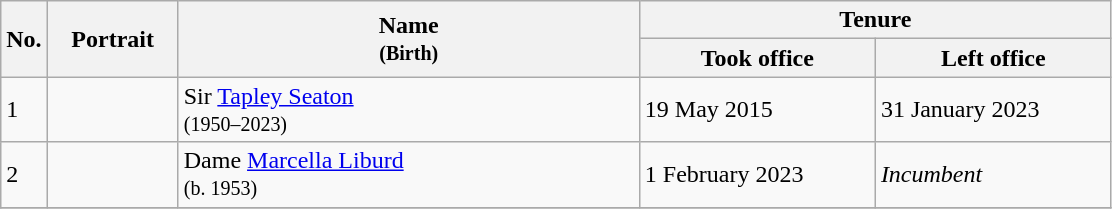<table class="wikitable">
<tr>
<th scope="col" style="width:20px;" rowspan="2">No.</th>
<th scope="col" style="width:80px;" rowspan="2">Portrait</th>
<th scope="col" style="width:300px;" rowspan="2">Name<br><small>(Birth)</small></th>
<th scope="col" style="width:300px;" colspan="2">Tenure</th>
</tr>
<tr>
<th scope="col" style="width:150px;">Took office</th>
<th scope="col" style="width:150px;">Left office</th>
</tr>
<tr>
<td>1</td>
<td style="text-align: center;"></td>
<td>Sir <a href='#'>Tapley Seaton</a><br><small>(1950–2023)</small></td>
<td>19 May 2015</td>
<td>31 January 2023</td>
</tr>
<tr>
<td>2</td>
<td style="text-align: center;"></td>
<td>Dame <a href='#'>Marcella Liburd</a><br><small>(b. 1953)</small></td>
<td>1 February 2023</td>
<td><em>Incumbent</em></td>
</tr>
<tr>
</tr>
</table>
